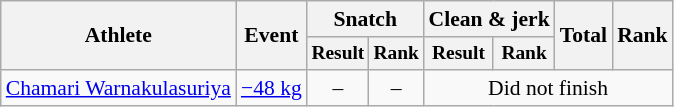<table class="wikitable" style="font-size:90%">
<tr>
<th rowspan=2>Athlete</th>
<th rowspan=2>Event</th>
<th colspan="2">Snatch</th>
<th colspan="2">Clean & jerk</th>
<th rowspan="2">Total</th>
<th rowspan="2">Rank</th>
</tr>
<tr style="font-size:90%">
<th>Result</th>
<th>Rank</th>
<th>Result</th>
<th>Rank</th>
</tr>
<tr align=center>
<td align=left><a href='#'>Chamari Warnakulasuriya</a></td>
<td align=left><a href='#'>−48 kg</a></td>
<td>–</td>
<td>–</td>
<td colspan="4">Did not finish</td>
</tr>
</table>
